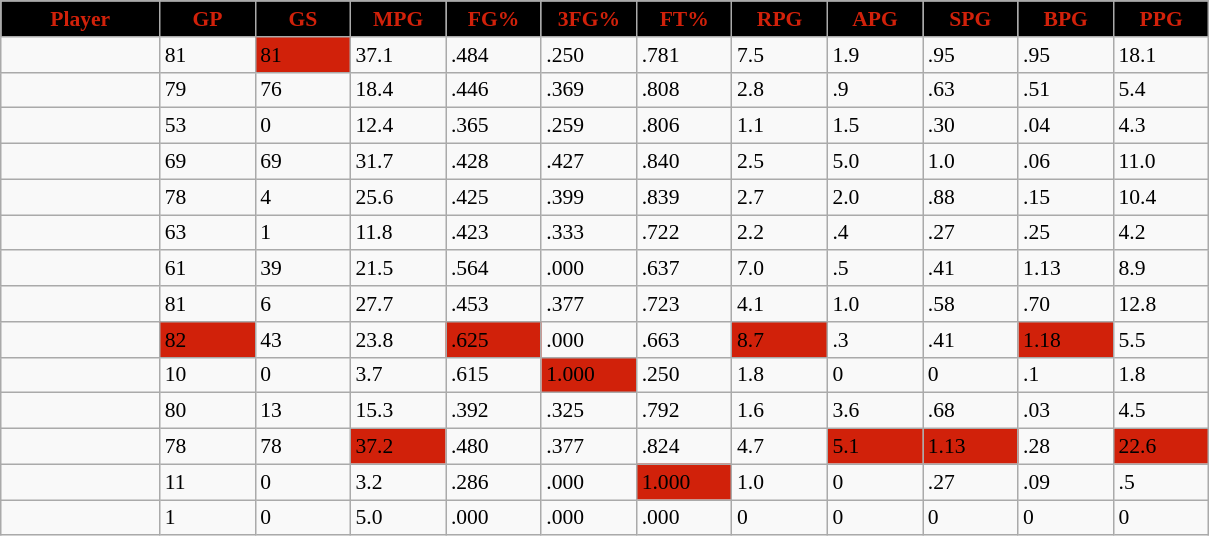<table class="wikitable sortable" style="font-size: 90%">
<tr>
<th style="background:#000000;color:#d1210a;" width="10%">Player</th>
<th style="background:#000000;color:#d1210a;" width="6%">GP</th>
<th style="background:#000000;color:#d1210a;" width="6%">GS</th>
<th style="background:#000000;color:#d1210a;" width="6%">MPG</th>
<th style="background:#000000;color:#d1210a;" width="6%">FG%</th>
<th style="background:#000000;color:#d1210a;" width="6%">3FG%</th>
<th style="background:#000000;color:#d1210a;" width="6%">FT%</th>
<th style="background:#000000;color:#d1210a;" width="6%">RPG</th>
<th style="background:#000000;color:#d1210a;" width="6%">APG</th>
<th style="background:#000000;color:#d1210a;" width="6%">SPG</th>
<th style="background:#000000;color:#d1210a;" width="6%">BPG</th>
<th style="background:#000000;color:#d1210a;" width="6%">PPG</th>
</tr>
<tr>
<td></td>
<td>81</td>
<td style="background:#d1210a;color:#000000;">81</td>
<td>37.1</td>
<td>.484</td>
<td>.250</td>
<td>.781</td>
<td>7.5</td>
<td>1.9</td>
<td>.95</td>
<td>.95</td>
<td>18.1</td>
</tr>
<tr>
<td></td>
<td>79</td>
<td>76</td>
<td>18.4</td>
<td>.446</td>
<td>.369</td>
<td>.808</td>
<td>2.8</td>
<td>.9</td>
<td>.63</td>
<td>.51</td>
<td>5.4</td>
</tr>
<tr>
<td></td>
<td>53</td>
<td>0</td>
<td>12.4</td>
<td>.365</td>
<td>.259</td>
<td>.806</td>
<td>1.1</td>
<td>1.5</td>
<td>.30</td>
<td>.04</td>
<td>4.3</td>
</tr>
<tr>
<td></td>
<td>69</td>
<td>69</td>
<td>31.7</td>
<td>.428</td>
<td>.427</td>
<td>.840</td>
<td>2.5</td>
<td>5.0</td>
<td>1.0</td>
<td>.06</td>
<td>11.0</td>
</tr>
<tr>
<td></td>
<td>78</td>
<td>4</td>
<td>25.6</td>
<td>.425</td>
<td>.399</td>
<td>.839</td>
<td>2.7</td>
<td>2.0</td>
<td>.88</td>
<td>.15</td>
<td>10.4</td>
</tr>
<tr>
<td></td>
<td>63</td>
<td>1</td>
<td>11.8</td>
<td>.423</td>
<td>.333</td>
<td>.722</td>
<td>2.2</td>
<td>.4</td>
<td>.27</td>
<td>.25</td>
<td>4.2</td>
</tr>
<tr>
<td></td>
<td>61</td>
<td>39</td>
<td>21.5</td>
<td>.564</td>
<td>.000</td>
<td>.637</td>
<td>7.0</td>
<td>.5</td>
<td>.41</td>
<td>1.13</td>
<td>8.9</td>
</tr>
<tr>
<td></td>
<td>81</td>
<td>6</td>
<td>27.7</td>
<td>.453</td>
<td>.377</td>
<td>.723</td>
<td>4.1</td>
<td>1.0</td>
<td>.58</td>
<td>.70</td>
<td>12.8</td>
</tr>
<tr>
<td></td>
<td style="background:#d1210a;color:#000000;">82</td>
<td>43</td>
<td>23.8</td>
<td style="background:#d1210a;color:#000000;">.625</td>
<td>.000</td>
<td>.663</td>
<td style="background:#d1210a;color:#000000;">8.7</td>
<td>.3</td>
<td>.41</td>
<td style="background:#d1210a;color:#000000;">1.18</td>
<td>5.5</td>
</tr>
<tr>
<td></td>
<td>10</td>
<td>0</td>
<td>3.7</td>
<td>.615</td>
<td style="background:#d1210a;color:#000000;">1.000</td>
<td>.250</td>
<td>1.8</td>
<td>0</td>
<td>0</td>
<td>.1</td>
<td>1.8</td>
</tr>
<tr>
<td></td>
<td>80</td>
<td>13</td>
<td>15.3</td>
<td>.392</td>
<td>.325</td>
<td>.792</td>
<td>1.6</td>
<td>3.6</td>
<td>.68</td>
<td>.03</td>
<td>4.5</td>
</tr>
<tr>
<td></td>
<td>78</td>
<td>78</td>
<td style="background:#d1210a;color:#000000;">37.2</td>
<td>.480</td>
<td>.377</td>
<td>.824</td>
<td>4.7</td>
<td style="background:#d1210a;color:#000000;">5.1</td>
<td style="background:#d1210a;color:#000000;">1.13</td>
<td>.28</td>
<td style="background:#d1210a;color:#000000;">22.6</td>
</tr>
<tr>
<td></td>
<td>11</td>
<td>0</td>
<td>3.2</td>
<td>.286</td>
<td>.000</td>
<td style="background:#d1210a;color:#000000;">1.000</td>
<td>1.0</td>
<td>0</td>
<td>.27</td>
<td>.09</td>
<td>.5</td>
</tr>
<tr>
<td></td>
<td>1</td>
<td>0</td>
<td>5.0</td>
<td>.000</td>
<td>.000</td>
<td>.000</td>
<td>0</td>
<td>0</td>
<td>0</td>
<td>0</td>
<td>0</td>
</tr>
</table>
